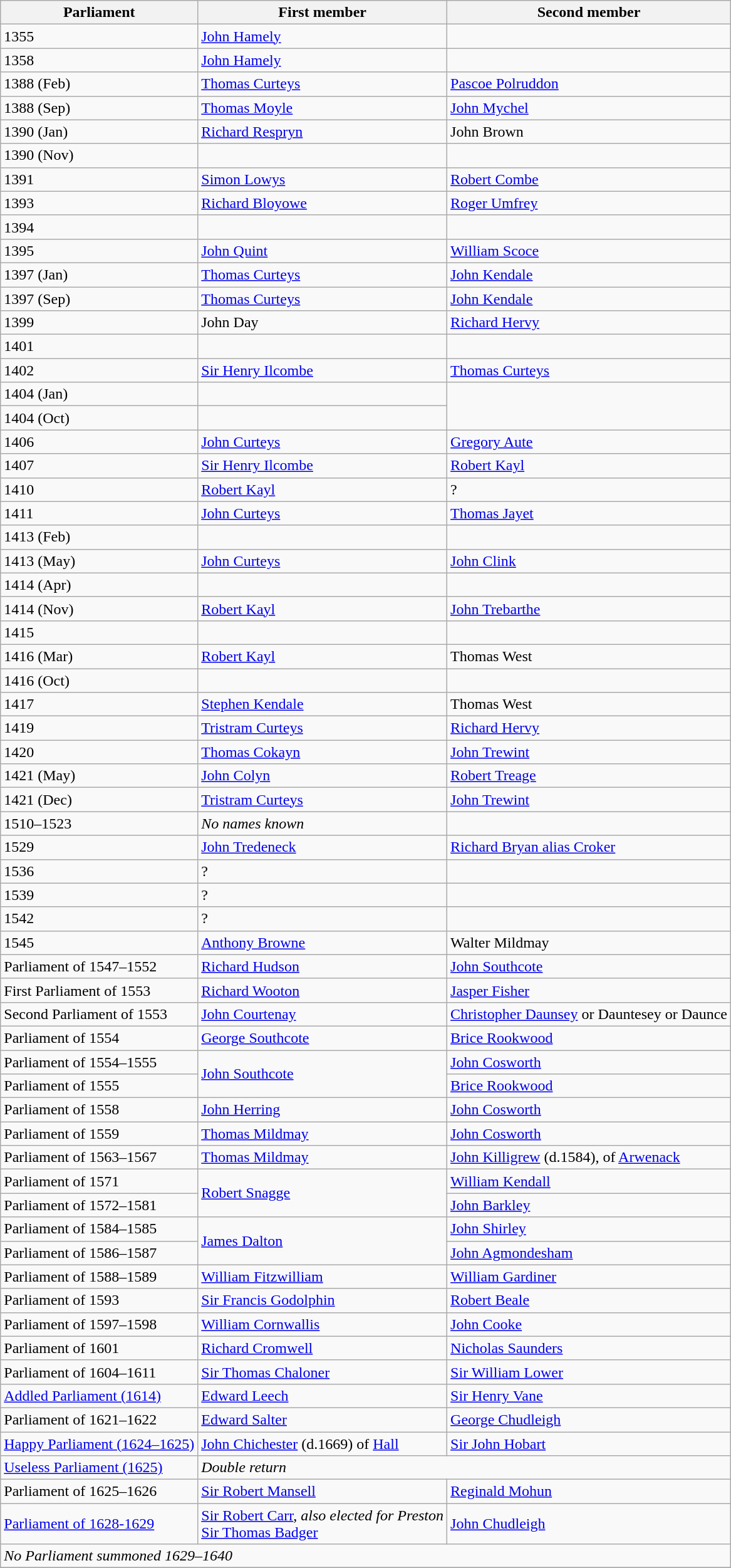<table class="wikitable">
<tr>
<th>Parliament</th>
<th>First member</th>
<th>Second member</th>
</tr>
<tr>
<td>1355</td>
<td><a href='#'>John Hamely</a></td>
<td></td>
</tr>
<tr>
<td>1358</td>
<td><a href='#'>John Hamely</a></td>
</tr>
<tr>
<td>1388 (Feb)</td>
<td><a href='#'>Thomas Curteys</a></td>
<td><a href='#'>Pascoe Polruddon</a></td>
</tr>
<tr>
<td>1388 (Sep)</td>
<td><a href='#'>Thomas Moyle</a></td>
<td><a href='#'>John Mychel</a></td>
</tr>
<tr>
<td>1390 (Jan)</td>
<td><a href='#'>Richard Respryn</a></td>
<td>John Brown</td>
</tr>
<tr>
<td>1390 (Nov)</td>
<td></td>
</tr>
<tr>
<td>1391</td>
<td><a href='#'>Simon Lowys</a></td>
<td><a href='#'>Robert Combe</a></td>
</tr>
<tr>
<td>1393</td>
<td><a href='#'>Richard Bloyowe</a></td>
<td><a href='#'>Roger Umfrey</a></td>
</tr>
<tr>
<td>1394</td>
<td></td>
</tr>
<tr>
<td>1395</td>
<td><a href='#'>John Quint</a></td>
<td><a href='#'>William Scoce</a></td>
</tr>
<tr>
<td>1397 (Jan)</td>
<td><a href='#'>Thomas Curteys</a></td>
<td><a href='#'>John Kendale</a></td>
</tr>
<tr>
<td>1397 (Sep)</td>
<td><a href='#'>Thomas Curteys</a></td>
<td><a href='#'>John Kendale</a></td>
</tr>
<tr>
<td>1399</td>
<td>John Day</td>
<td><a href='#'>Richard Hervy</a></td>
</tr>
<tr>
<td>1401</td>
<td></td>
</tr>
<tr>
<td>1402</td>
<td><a href='#'>Sir Henry Ilcombe</a></td>
<td><a href='#'>Thomas Curteys</a></td>
</tr>
<tr>
<td>1404 (Jan)</td>
<td></td>
</tr>
<tr>
<td>1404 (Oct)</td>
<td></td>
</tr>
<tr>
<td>1406</td>
<td><a href='#'>John Curteys</a></td>
<td><a href='#'>Gregory Aute</a></td>
</tr>
<tr>
<td>1407</td>
<td><a href='#'>Sir Henry Ilcombe</a></td>
<td><a href='#'>Robert Kayl</a></td>
</tr>
<tr>
<td>1410</td>
<td><a href='#'>Robert Kayl</a></td>
<td>?</td>
</tr>
<tr>
<td>1411</td>
<td><a href='#'>John Curteys</a></td>
<td><a href='#'>Thomas Jayet</a></td>
</tr>
<tr>
<td>1413 (Feb)</td>
<td></td>
</tr>
<tr>
<td>1413 (May)</td>
<td><a href='#'>John Curteys</a></td>
<td><a href='#'>John Clink</a></td>
</tr>
<tr>
<td>1414 (Apr)</td>
<td></td>
</tr>
<tr>
<td>1414 (Nov)</td>
<td><a href='#'>Robert Kayl</a></td>
<td><a href='#'>John Trebarthe</a></td>
</tr>
<tr>
<td>1415</td>
<td></td>
</tr>
<tr>
<td>1416 (Mar)</td>
<td><a href='#'>Robert Kayl</a></td>
<td>Thomas West</td>
</tr>
<tr>
<td>1416 (Oct)</td>
<td></td>
</tr>
<tr>
<td>1417</td>
<td><a href='#'>Stephen Kendale</a></td>
<td>Thomas West</td>
</tr>
<tr>
<td>1419</td>
<td><a href='#'>Tristram Curteys</a></td>
<td><a href='#'>Richard Hervy</a></td>
</tr>
<tr>
<td>1420</td>
<td><a href='#'>Thomas Cokayn</a></td>
<td><a href='#'>John Trewint</a></td>
</tr>
<tr>
<td>1421 (May)</td>
<td><a href='#'>John Colyn</a></td>
<td><a href='#'>Robert Treage</a></td>
</tr>
<tr>
<td>1421 (Dec)</td>
<td><a href='#'>Tristram Curteys</a></td>
<td><a href='#'>John Trewint</a></td>
</tr>
<tr>
<td>1510–1523</td>
<td><em>No names known</em></td>
</tr>
<tr>
<td>1529</td>
<td><a href='#'>John Tredeneck</a></td>
<td><a href='#'>Richard Bryan alias Croker</a></td>
</tr>
<tr>
<td>1536</td>
<td>?</td>
<td></td>
</tr>
<tr>
<td>1539</td>
<td>?</td>
<td></td>
</tr>
<tr>
<td>1542</td>
<td>?</td>
<td></td>
</tr>
<tr>
<td>1545</td>
<td><a href='#'>Anthony Browne</a></td>
<td>Walter Mildmay</td>
</tr>
<tr>
<td>Parliament of 1547–1552</td>
<td><a href='#'>Richard Hudson</a></td>
<td><a href='#'>John Southcote</a></td>
</tr>
<tr>
<td>First Parliament of 1553</td>
<td><a href='#'>Richard Wooton</a></td>
<td><a href='#'>Jasper Fisher</a></td>
</tr>
<tr>
<td>Second Parliament of 1553</td>
<td><a href='#'>John Courtenay</a></td>
<td><a href='#'>Christopher Daunsey</a> or Dauntesey or Daunce</td>
</tr>
<tr>
<td>Parliament of 1554</td>
<td><a href='#'>George Southcote</a></td>
<td><a href='#'>Brice Rookwood</a></td>
</tr>
<tr>
<td>Parliament of 1554–1555</td>
<td rowspan="2"><a href='#'>John Southcote</a></td>
<td><a href='#'>John Cosworth</a></td>
</tr>
<tr>
<td>Parliament of 1555</td>
<td><a href='#'>Brice Rookwood</a></td>
</tr>
<tr>
<td>Parliament of 1558</td>
<td><a href='#'>John Herring</a></td>
<td><a href='#'>John Cosworth</a></td>
</tr>
<tr>
<td>Parliament of 1559</td>
<td><a href='#'>Thomas Mildmay</a></td>
<td><a href='#'>John Cosworth</a></td>
</tr>
<tr>
<td>Parliament of 1563–1567</td>
<td><a href='#'>Thomas Mildmay</a></td>
<td><a href='#'>John Killigrew</a> (d.1584), of <a href='#'>Arwenack</a></td>
</tr>
<tr>
<td>Parliament of 1571</td>
<td rowspan="2"><a href='#'>Robert Snagge</a></td>
<td><a href='#'>William Kendall</a></td>
</tr>
<tr>
<td>Parliament of 1572–1581</td>
<td><a href='#'>John Barkley</a></td>
</tr>
<tr>
<td>Parliament of 1584–1585</td>
<td rowspan="2"><a href='#'>James Dalton</a></td>
<td><a href='#'>John Shirley</a></td>
</tr>
<tr>
<td>Parliament of 1586–1587</td>
<td><a href='#'>John Agmondesham</a></td>
</tr>
<tr>
<td>Parliament of 1588–1589</td>
<td><a href='#'>William Fitzwilliam</a></td>
<td><a href='#'>William Gardiner</a></td>
</tr>
<tr>
<td>Parliament of 1593</td>
<td><a href='#'>Sir Francis Godolphin</a></td>
<td><a href='#'>Robert Beale</a></td>
</tr>
<tr>
<td>Parliament of 1597–1598</td>
<td><a href='#'>William Cornwallis</a></td>
<td><a href='#'>John Cooke</a></td>
</tr>
<tr>
<td>Parliament of 1601</td>
<td><a href='#'>Richard Cromwell</a></td>
<td><a href='#'>Nicholas Saunders</a></td>
</tr>
<tr>
<td>Parliament of 1604–1611</td>
<td><a href='#'>Sir Thomas Chaloner</a></td>
<td><a href='#'>Sir William Lower</a></td>
</tr>
<tr>
<td><a href='#'>Addled Parliament (1614)</a></td>
<td><a href='#'>Edward Leech</a></td>
<td><a href='#'>Sir Henry Vane</a></td>
</tr>
<tr>
<td>Parliament of 1621–1622</td>
<td><a href='#'>Edward Salter</a></td>
<td><a href='#'>George Chudleigh</a></td>
</tr>
<tr>
<td><a href='#'>Happy Parliament (1624–1625)</a></td>
<td><a href='#'>John Chichester</a> (d.1669) of <a href='#'>Hall</a></td>
<td><a href='#'>Sir John Hobart</a></td>
</tr>
<tr>
<td><a href='#'>Useless Parliament (1625)</a></td>
<td colspan="2"><em>Double return</em></td>
</tr>
<tr>
<td>Parliament of 1625–1626</td>
<td><a href='#'>Sir Robert Mansell</a></td>
<td><a href='#'>Reginald Mohun</a></td>
</tr>
<tr>
<td><a href='#'>Parliament of 1628-1629</a></td>
<td><a href='#'>Sir Robert Carr</a>, <em>also elected for Preston</em><br><a href='#'>Sir Thomas Badger</a></td>
<td><a href='#'>John Chudleigh</a></td>
</tr>
<tr>
<td colspan="4"><em>No Parliament summoned 1629–1640</em></td>
</tr>
<tr>
</tr>
</table>
